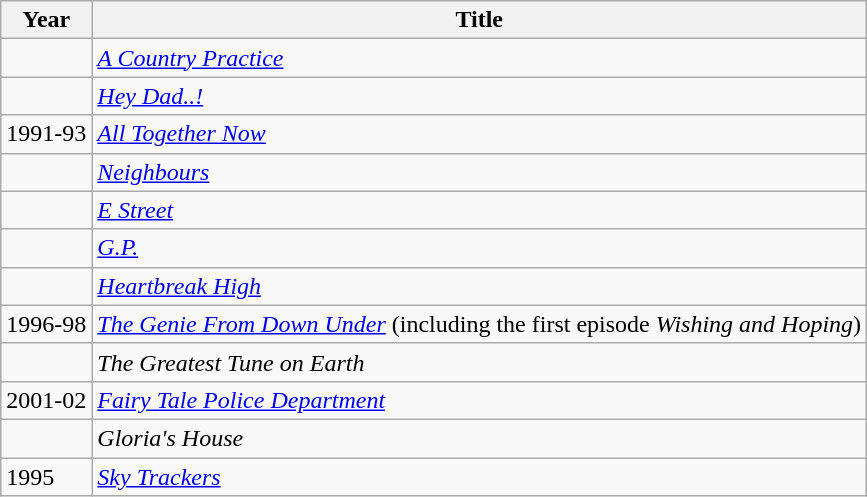<table class="wikitable">
<tr>
<th>Year</th>
<th>Title</th>
</tr>
<tr>
<td></td>
<td><em><a href='#'>A Country Practice</a></em></td>
</tr>
<tr>
<td></td>
<td><em><a href='#'>Hey Dad..!</a></em></td>
</tr>
<tr>
<td>1991-93</td>
<td><em><a href='#'>All Together Now</a></em></td>
</tr>
<tr>
<td></td>
<td><em><a href='#'>Neighbours</a></em></td>
</tr>
<tr>
<td></td>
<td><em><a href='#'>E Street</a></em></td>
</tr>
<tr>
<td></td>
<td><em><a href='#'>G.P.</a></em></td>
</tr>
<tr>
<td></td>
<td><em><a href='#'>Heartbreak High</a></em></td>
</tr>
<tr>
<td>1996-98</td>
<td><em><a href='#'>The Genie From Down Under</a></em> (including the first episode <em>Wishing and Hoping</em>)</td>
</tr>
<tr>
<td></td>
<td><em>The Greatest Tune on Earth</em></td>
</tr>
<tr>
<td>2001-02</td>
<td><em><a href='#'>Fairy Tale Police Department</a></em></td>
</tr>
<tr>
<td></td>
<td><em>Gloria's House</em></td>
</tr>
<tr>
<td>1995</td>
<td><em><a href='#'>Sky Trackers</a></em></td>
</tr>
</table>
